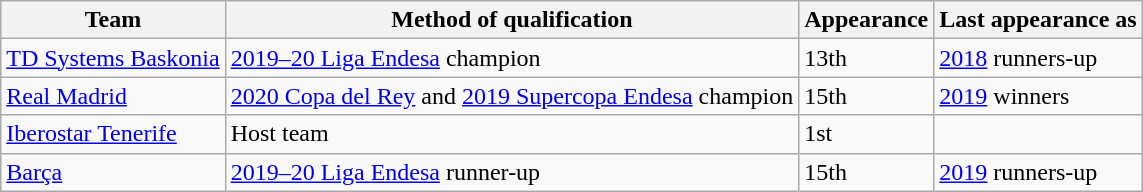<table class="wikitable">
<tr>
<th>Team</th>
<th>Method of qualification</th>
<th>Appearance</th>
<th>Last appearance as</th>
</tr>
<tr>
<td><a href='#'>TD Systems Baskonia</a></td>
<td><a href='#'>2019–20 Liga Endesa</a> champion</td>
<td>13th</td>
<td><a href='#'>2018</a> runners-up</td>
</tr>
<tr>
<td><a href='#'>Real Madrid</a></td>
<td><a href='#'>2020 Copa del Rey</a> and <a href='#'>2019 Supercopa Endesa</a> champion</td>
<td>15th</td>
<td><a href='#'>2019</a> winners</td>
</tr>
<tr>
<td><a href='#'>Iberostar Tenerife</a></td>
<td>Host team</td>
<td>1st</td>
<td></td>
</tr>
<tr>
<td><a href='#'>Barça</a></td>
<td><a href='#'>2019–20 Liga Endesa</a> runner-up</td>
<td>15th</td>
<td><a href='#'>2019</a> runners-up</td>
</tr>
</table>
